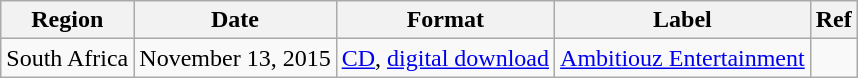<table class="wikitable plainrowheaders">
<tr>
<th scope="col">Region</th>
<th scope="col">Date</th>
<th scope="col">Format</th>
<th scope="col">Label</th>
<th scope="col">Ref</th>
</tr>
<tr>
<td scope="row">South Africa</td>
<td>November 13, 2015</td>
<td><a href='#'>CD</a>, <a href='#'>digital download</a></td>
<td><a href='#'>Ambitiouz Entertainment</a></td>
<td></td>
</tr>
</table>
